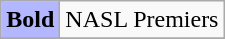<table class="wikitable">
<tr>
<td bgcolor=#b3b7ff><strong>Bold</strong></td>
<td>NASL Premiers</td>
</tr>
<tr>
</tr>
</table>
